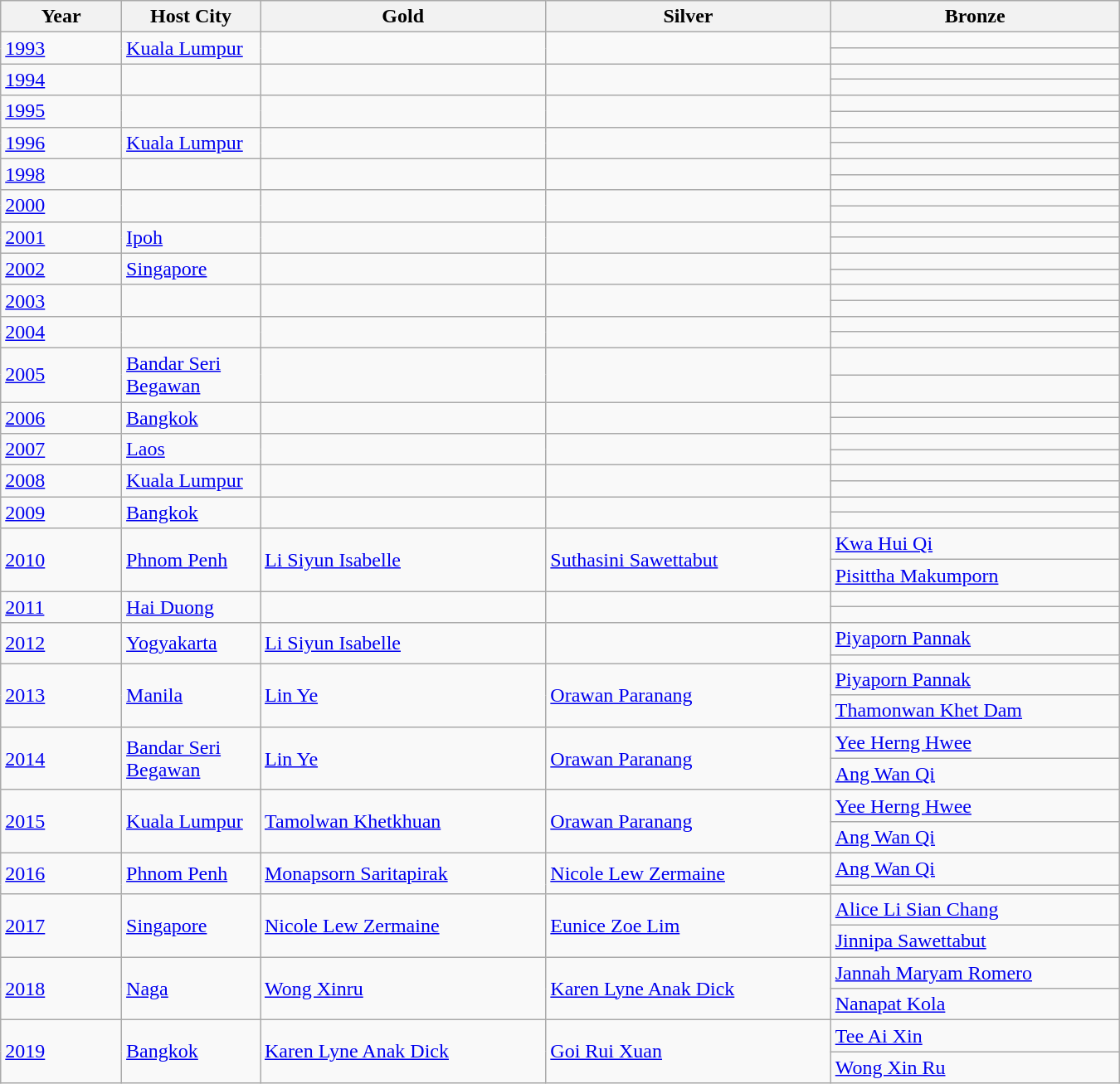<table class="wikitable sortable" style="width:900px;">
<tr>
<th width="120">Year</th>
<th width="120">Host City</th>
<th width="300">Gold</th>
<th width="300">Silver</th>
<th width="300">Bronze</th>
</tr>
<tr>
<td rowspan=2><a href='#'>1993</a></td>
<td rowspan=2><a href='#'>Kuala Lumpur</a></td>
<td rowspan=2></td>
<td rowspan=2></td>
<td></td>
</tr>
<tr>
<td></td>
</tr>
<tr>
<td rowspan=2><a href='#'>1994</a></td>
<td rowspan=2></td>
<td rowspan=2></td>
<td rowspan=2></td>
<td></td>
</tr>
<tr>
<td></td>
</tr>
<tr>
<td rowspan=2><a href='#'>1995</a></td>
<td rowspan=2></td>
<td rowspan=2></td>
<td rowspan=2></td>
<td></td>
</tr>
<tr>
<td></td>
</tr>
<tr>
<td rowspan=2><a href='#'>1996</a></td>
<td rowspan=2><a href='#'>Kuala Lumpur</a></td>
<td rowspan=2></td>
<td rowspan=2></td>
<td></td>
</tr>
<tr>
<td></td>
</tr>
<tr>
<td rowspan=2><a href='#'>1998</a></td>
<td rowspan=2></td>
<td rowspan=2></td>
<td rowspan=2></td>
<td></td>
</tr>
<tr>
<td></td>
</tr>
<tr>
<td rowspan=2><a href='#'>2000</a></td>
<td rowspan=2></td>
<td rowspan=2></td>
<td rowspan=2></td>
<td></td>
</tr>
<tr>
<td></td>
</tr>
<tr>
<td rowspan=2><a href='#'>2001</a></td>
<td rowspan=2><a href='#'>Ipoh</a></td>
<td rowspan=2></td>
<td rowspan=2></td>
<td></td>
</tr>
<tr>
<td></td>
</tr>
<tr>
<td rowspan=2><a href='#'>2002</a></td>
<td rowspan=2><a href='#'>Singapore</a></td>
<td rowspan=2></td>
<td rowspan=2></td>
<td></td>
</tr>
<tr>
<td></td>
</tr>
<tr>
<td rowspan=2><a href='#'>2003</a></td>
<td rowspan=2></td>
<td rowspan=2></td>
<td rowspan=2></td>
<td></td>
</tr>
<tr>
<td></td>
</tr>
<tr>
<td rowspan=2><a href='#'>2004</a></td>
<td rowspan=2></td>
<td rowspan=2></td>
<td rowspan=2></td>
<td></td>
</tr>
<tr>
<td></td>
</tr>
<tr>
<td rowspan=2><a href='#'>2005</a></td>
<td rowspan=2><a href='#'>Bandar Seri Begawan</a></td>
<td rowspan=2></td>
<td rowspan=2></td>
<td></td>
</tr>
<tr>
<td></td>
</tr>
<tr>
<td rowspan=2><a href='#'>2006</a></td>
<td rowspan=2><a href='#'>Bangkok</a></td>
<td rowspan=2></td>
<td rowspan=2></td>
<td></td>
</tr>
<tr>
<td></td>
</tr>
<tr>
<td rowspan=2><a href='#'>2007</a></td>
<td rowspan=2><a href='#'>Laos</a></td>
<td rowspan=2></td>
<td rowspan=2></td>
<td></td>
</tr>
<tr>
<td></td>
</tr>
<tr>
<td rowspan=2><a href='#'>2008</a></td>
<td rowspan=2><a href='#'>Kuala Lumpur</a></td>
<td rowspan=2></td>
<td rowspan=2></td>
<td></td>
</tr>
<tr>
<td></td>
</tr>
<tr>
<td rowspan=2><a href='#'>2009</a></td>
<td rowspan=2><a href='#'>Bangkok</a></td>
<td rowspan=2></td>
<td rowspan=2></td>
<td></td>
</tr>
<tr>
<td></td>
</tr>
<tr>
<td rowspan=2><a href='#'>2010</a></td>
<td rowspan=2><a href='#'>Phnom Penh</a></td>
<td rowspan=2> <a href='#'>Li Siyun Isabelle</a></td>
<td rowspan=2> <a href='#'>Suthasini Sawettabut</a></td>
<td> <a href='#'>Kwa Hui Qi</a></td>
</tr>
<tr>
<td> <a href='#'>Pisittha Makumporn</a></td>
</tr>
<tr>
<td rowspan=2><a href='#'>2011</a></td>
<td rowspan=2><a href='#'>Hai Duong</a></td>
<td rowspan=2></td>
<td rowspan=2></td>
<td></td>
</tr>
<tr>
<td></td>
</tr>
<tr>
<td rowspan=2><a href='#'>2012</a></td>
<td rowspan=2><a href='#'>Yogyakarta</a></td>
<td rowspan=2> <a href='#'>Li Siyun Isabelle</a></td>
<td rowspan=2></td>
<td> <a href='#'>Piyaporn Pannak</a></td>
</tr>
<tr>
<td></td>
</tr>
<tr>
<td rowspan=2><a href='#'>2013</a></td>
<td rowspan=2><a href='#'>Manila</a></td>
<td rowspan=2> <a href='#'>Lin Ye</a></td>
<td rowspan=2> <a href='#'>Orawan Paranang</a></td>
<td> <a href='#'>Piyaporn Pannak</a></td>
</tr>
<tr>
<td> <a href='#'>Thamonwan Khet Dam</a></td>
</tr>
<tr>
<td rowspan=2><a href='#'>2014</a></td>
<td rowspan=2><a href='#'>Bandar Seri Begawan</a></td>
<td rowspan=2> <a href='#'>Lin Ye</a></td>
<td rowspan=2> <a href='#'>Orawan Paranang</a></td>
<td> <a href='#'>Yee Herng Hwee</a></td>
</tr>
<tr>
<td> <a href='#'>Ang Wan Qi</a></td>
</tr>
<tr>
<td rowspan=2><a href='#'>2015</a></td>
<td rowspan=2><a href='#'>Kuala Lumpur</a></td>
<td rowspan=2> <a href='#'>Tamolwan Khetkhuan</a></td>
<td rowspan=2> <a href='#'>Orawan Paranang</a></td>
<td> <a href='#'>Yee Herng Hwee</a></td>
</tr>
<tr>
<td> <a href='#'>Ang Wan Qi</a></td>
</tr>
<tr>
<td rowspan=2><a href='#'>2016</a></td>
<td rowspan=2><a href='#'>Phnom Penh</a></td>
<td rowspan=2><a href='#'>Monapsorn Saritapirak</a></td>
<td rowspan=2> <a href='#'>Nicole Lew Zermaine</a></td>
<td> <a href='#'>Ang Wan Qi</a></td>
</tr>
<tr>
<td></td>
</tr>
<tr>
<td rowspan=2><a href='#'>2017</a></td>
<td rowspan=2><a href='#'>Singapore</a></td>
<td rowspan=2> <a href='#'>Nicole Lew Zermaine</a></td>
<td rowspan=2> <a href='#'>Eunice Zoe Lim</a></td>
<td> <a href='#'>Alice Li Sian Chang</a></td>
</tr>
<tr>
<td> <a href='#'>Jinnipa Sawettabut</a></td>
</tr>
<tr>
<td rowspan=2><a href='#'>2018</a></td>
<td rowspan=2><a href='#'>Naga</a></td>
<td rowspan=2> <a href='#'>Wong Xinru</a></td>
<td rowspan=2> <a href='#'>Karen Lyne Anak Dick</a></td>
<td> <a href='#'>Jannah Maryam Romero</a></td>
</tr>
<tr>
<td> <a href='#'>Nanapat Kola</a></td>
</tr>
<tr>
<td rowspan=2><a href='#'>2019</a></td>
<td rowspan=2><a href='#'>Bangkok</a></td>
<td rowspan=2> <a href='#'>Karen Lyne Anak Dick</a></td>
<td rowspan=2> <a href='#'>Goi Rui Xuan</a></td>
<td> <a href='#'>Tee Ai Xin</a></td>
</tr>
<tr>
<td> <a href='#'>Wong Xin Ru</a></td>
</tr>
</table>
